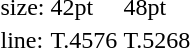<table style="margin-left:40px;">
<tr>
<td>size:</td>
<td>42pt</td>
<td>48pt</td>
</tr>
<tr>
<td>line:</td>
<td>T.4576</td>
<td>T.5268</td>
</tr>
</table>
